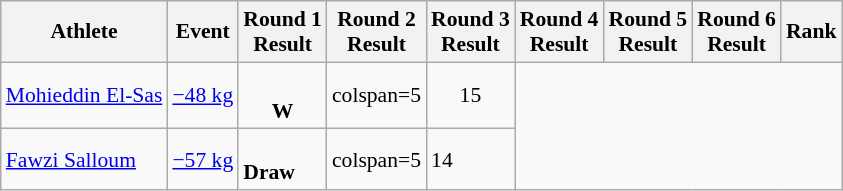<table class="wikitable" style="font-size:90%">
<tr>
<th>Athlete</th>
<th>Event</th>
<th>Round 1<br>Result</th>
<th>Round 2<br>Result</th>
<th>Round 3<br>Result</th>
<th>Round 4<br>Result</th>
<th>Round 5<br>Result</th>
<th>Round 6<br>Result</th>
<th>Rank</th>
</tr>
<tr align=center>
<td align=left><a href='#'>Mohieddin El-Sas</a></td>
<td align=left><a href='#'>−48 kg</a></td>
<td><br><strong>W</strong> <sup></sup></td>
<td>colspan=5 </td>
<td>15</td>
</tr>
<tr>
<td align=left><a href='#'>Fawzi Salloum</a></td>
<td align=left><a href='#'>−57 kg</a></td>
<td><br><strong>Draw</strong></td>
<td>colspan=5 </td>
<td>14</td>
</tr>
</table>
